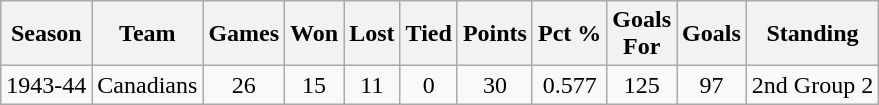<table class="wikitable">
<tr>
<th>Season</th>
<th>Team</th>
<th>Games</th>
<th>Won</th>
<th>Lost</th>
<th>Tied</th>
<th>Points</th>
<th>Pct %</th>
<th>Goals<br>For</th>
<th>Goals<br></th>
<th>Standing</th>
</tr>
<tr align="center">
<td>1943-44</td>
<td>Canadians</td>
<td>26</td>
<td>15</td>
<td>11</td>
<td>0</td>
<td>30</td>
<td>0.577</td>
<td>125</td>
<td>97</td>
<td>2nd Group 2</td>
</tr>
</table>
